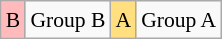<table class="wikitable" style="margin:0.5em auto; font-size:90%; line-height:1.25em; text-align:center;">
<tr>
<td style="background-color:#FFBBBB;">B</td>
<td>Group B</td>
<td style="background-color:#FFDF80;">A</td>
<td>Group A</td>
</tr>
</table>
